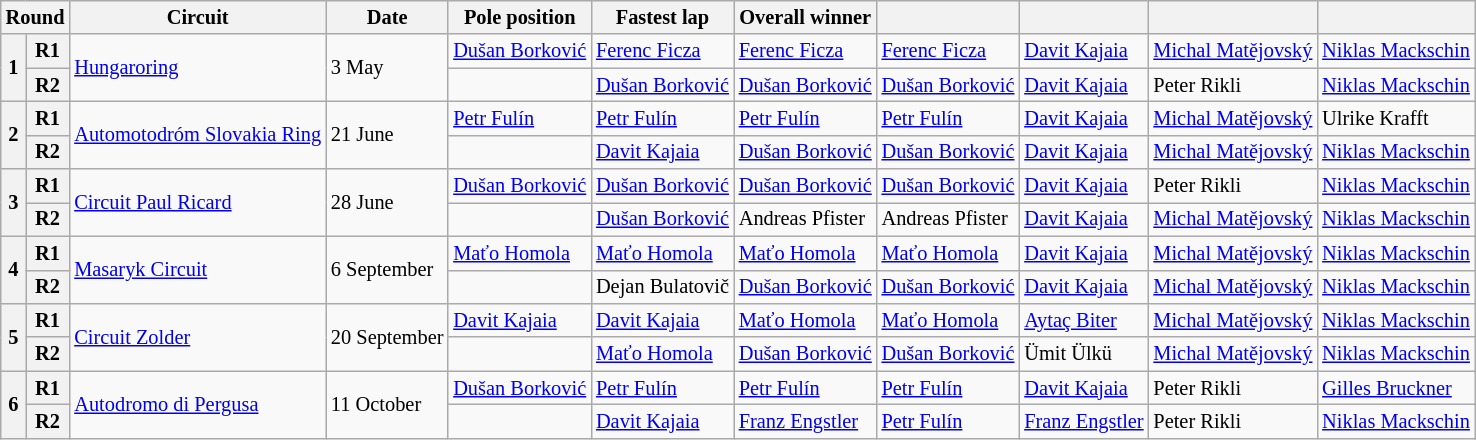<table class="wikitable" style="font-size: 85%">
<tr>
<th colspan=2>Round</th>
<th>Circuit</th>
<th>Date</th>
<th>Pole position</th>
<th>Fastest lap</th>
<th>Overall winner</th>
<th></th>
<th></th>
<th></th>
<th></th>
</tr>
<tr>
<th rowspan=2>1</th>
<th>R1</th>
<td rowspan=2> <a href='#'>Hungaroring</a></td>
<td rowspan=2>3 May</td>
<td> <a href='#'>Dušan Borković</a></td>
<td> <a href='#'>Ferenc Ficza</a></td>
<td> <a href='#'>Ferenc Ficza</a></td>
<td> <a href='#'>Ferenc Ficza</a></td>
<td> <a href='#'>Davit Kajaia</a></td>
<td> <a href='#'>Michal Matějovský</a></td>
<td> <a href='#'>Niklas Mackschin</a></td>
</tr>
<tr>
<th>R2</th>
<td></td>
<td> <a href='#'>Dušan Borković</a></td>
<td> <a href='#'>Dušan Borković</a></td>
<td> <a href='#'>Dušan Borković</a></td>
<td> <a href='#'>Davit Kajaia</a></td>
<td> Peter Rikli</td>
<td> <a href='#'>Niklas Mackschin</a></td>
</tr>
<tr>
<th rowspan=2>2</th>
<th>R1</th>
<td rowspan=2> <a href='#'>Automotodróm Slovakia Ring</a></td>
<td rowspan=2>21 June</td>
<td> <a href='#'>Petr Fulín</a></td>
<td> <a href='#'>Petr Fulín</a></td>
<td> <a href='#'>Petr Fulín</a></td>
<td> <a href='#'>Petr Fulín</a></td>
<td> <a href='#'>Davit Kajaia</a></td>
<td> <a href='#'>Michal Matějovský</a></td>
<td> Ulrike Krafft</td>
</tr>
<tr>
<th>R2</th>
<td></td>
<td> <a href='#'>Davit Kajaia</a></td>
<td> <a href='#'>Dušan Borković</a></td>
<td> <a href='#'>Dušan Borković</a></td>
<td> <a href='#'>Davit Kajaia</a></td>
<td> <a href='#'>Michal Matějovský</a></td>
<td> <a href='#'>Niklas Mackschin</a></td>
</tr>
<tr>
<th rowspan=2>3</th>
<th>R1</th>
<td rowspan=2> <a href='#'>Circuit Paul Ricard</a></td>
<td rowspan=2>28 June</td>
<td> <a href='#'>Dušan Borković</a></td>
<td> <a href='#'>Dušan Borković</a></td>
<td> <a href='#'>Dušan Borković</a></td>
<td> <a href='#'>Dušan Borković</a></td>
<td> <a href='#'>Davit Kajaia</a></td>
<td> Peter Rikli</td>
<td> <a href='#'>Niklas Mackschin</a></td>
</tr>
<tr>
<th>R2</th>
<td></td>
<td> <a href='#'>Dušan Borković</a></td>
<td> Andreas Pfister</td>
<td> Andreas Pfister</td>
<td> <a href='#'>Davit Kajaia</a></td>
<td> <a href='#'>Michal Matějovský</a></td>
<td> <a href='#'>Niklas Mackschin</a></td>
</tr>
<tr>
<th rowspan=2>4</th>
<th>R1</th>
<td rowspan=2> <a href='#'>Masaryk Circuit</a></td>
<td rowspan=2>6 September</td>
<td> <a href='#'>Maťo Homola</a></td>
<td> <a href='#'>Maťo Homola</a></td>
<td> <a href='#'>Maťo Homola</a></td>
<td> <a href='#'>Maťo Homola</a></td>
<td> <a href='#'>Davit Kajaia</a></td>
<td> <a href='#'>Michal Matějovský</a></td>
<td> <a href='#'>Niklas Mackschin</a></td>
</tr>
<tr>
<th>R2</th>
<td></td>
<td> Dejan Bulatovič</td>
<td> <a href='#'>Dušan Borković</a></td>
<td> <a href='#'>Dušan Borković</a></td>
<td> <a href='#'>Davit Kajaia</a></td>
<td> <a href='#'>Michal Matějovský</a></td>
<td> <a href='#'>Niklas Mackschin</a></td>
</tr>
<tr>
<th rowspan=2>5</th>
<th>R1</th>
<td rowspan=2> <a href='#'>Circuit Zolder</a></td>
<td rowspan=2>20 September</td>
<td> <a href='#'>Davit Kajaia</a></td>
<td> <a href='#'>Davit Kajaia</a></td>
<td> <a href='#'>Maťo Homola</a></td>
<td> <a href='#'>Maťo Homola</a></td>
<td> <a href='#'>Aytaç Biter</a></td>
<td> <a href='#'>Michal Matějovský</a></td>
<td> <a href='#'>Niklas Mackschin</a></td>
</tr>
<tr>
<th>R2</th>
<td></td>
<td> <a href='#'>Maťo Homola</a></td>
<td> <a href='#'>Dušan Borković</a></td>
<td> <a href='#'>Dušan Borković</a></td>
<td> Ümit Ülkü</td>
<td> <a href='#'>Michal Matějovský</a></td>
<td> <a href='#'>Niklas Mackschin</a></td>
</tr>
<tr>
<th rowspan=2>6</th>
<th>R1</th>
<td rowspan=2> <a href='#'>Autodromo di Pergusa</a></td>
<td rowspan=2>11 October</td>
<td> <a href='#'>Dušan Borković</a></td>
<td> <a href='#'>Petr Fulín</a></td>
<td> <a href='#'>Petr Fulín</a></td>
<td> <a href='#'>Petr Fulín</a></td>
<td> <a href='#'>Davit Kajaia</a></td>
<td> Peter Rikli</td>
<td> <a href='#'>Gilles Bruckner</a></td>
</tr>
<tr>
<th>R2</th>
<td></td>
<td> <a href='#'>Davit Kajaia</a></td>
<td> <a href='#'>Franz Engstler</a></td>
<td> <a href='#'>Petr Fulín</a></td>
<td> <a href='#'>Franz Engstler</a></td>
<td> Peter Rikli</td>
<td> <a href='#'>Niklas Mackschin</a></td>
</tr>
</table>
